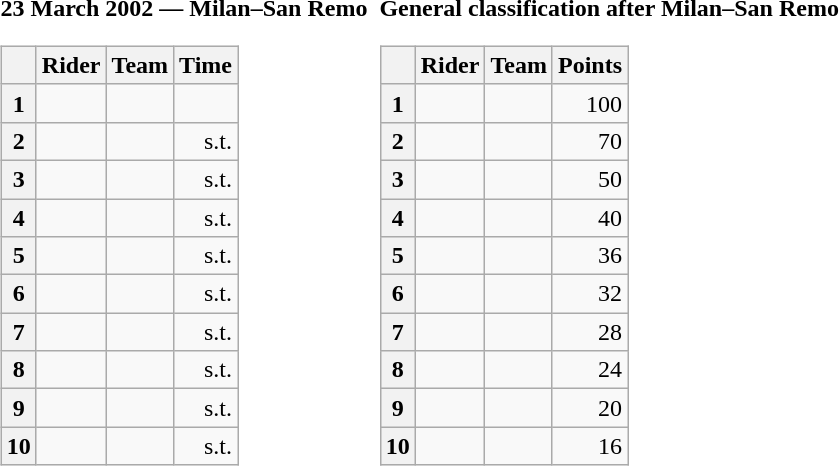<table>
<tr>
<td><strong>23 March 2002 — Milan–San Remo </strong><br><table class="wikitable">
<tr>
<th></th>
<th>Rider</th>
<th>Team</th>
<th>Time</th>
</tr>
<tr>
<th>1</th>
<td></td>
<td></td>
<td align="right"></td>
</tr>
<tr>
<th>2</th>
<td></td>
<td></td>
<td align="right">s.t.</td>
</tr>
<tr>
<th>3</th>
<td></td>
<td></td>
<td align="right">s.t.</td>
</tr>
<tr>
<th>4</th>
<td></td>
<td></td>
<td align="right">s.t.</td>
</tr>
<tr>
<th>5</th>
<td></td>
<td></td>
<td align="right">s.t.</td>
</tr>
<tr>
<th>6</th>
<td></td>
<td></td>
<td align="right">s.t.</td>
</tr>
<tr>
<th>7</th>
<td></td>
<td></td>
<td align="right">s.t.</td>
</tr>
<tr>
<th>8</th>
<td></td>
<td></td>
<td align="right">s.t.</td>
</tr>
<tr>
<th>9</th>
<td></td>
<td></td>
<td align="right">s.t.</td>
</tr>
<tr>
<th>10</th>
<td></td>
<td></td>
<td align="right">s.t.</td>
</tr>
</table>
</td>
<td></td>
<td><strong>General classification after Milan–San Remo</strong><br><table class="wikitable">
<tr>
<th></th>
<th>Rider</th>
<th>Team</th>
<th>Points</th>
</tr>
<tr>
<th>1</th>
<td> </td>
<td></td>
<td align="right">100</td>
</tr>
<tr>
<th>2</th>
<td></td>
<td></td>
<td align="right">70</td>
</tr>
<tr>
<th>3</th>
<td></td>
<td></td>
<td align="right">50</td>
</tr>
<tr>
<th>4</th>
<td></td>
<td></td>
<td align="right">40</td>
</tr>
<tr>
<th>5</th>
<td></td>
<td></td>
<td align="right">36</td>
</tr>
<tr>
<th>6</th>
<td></td>
<td></td>
<td align="right">32</td>
</tr>
<tr>
<th>7</th>
<td></td>
<td></td>
<td align="right">28</td>
</tr>
<tr>
<th>8</th>
<td></td>
<td></td>
<td align="right">24</td>
</tr>
<tr>
<th>9</th>
<td></td>
<td></td>
<td align="right">20</td>
</tr>
<tr>
<th>10</th>
<td></td>
<td></td>
<td align="right">16</td>
</tr>
</table>
</td>
</tr>
</table>
